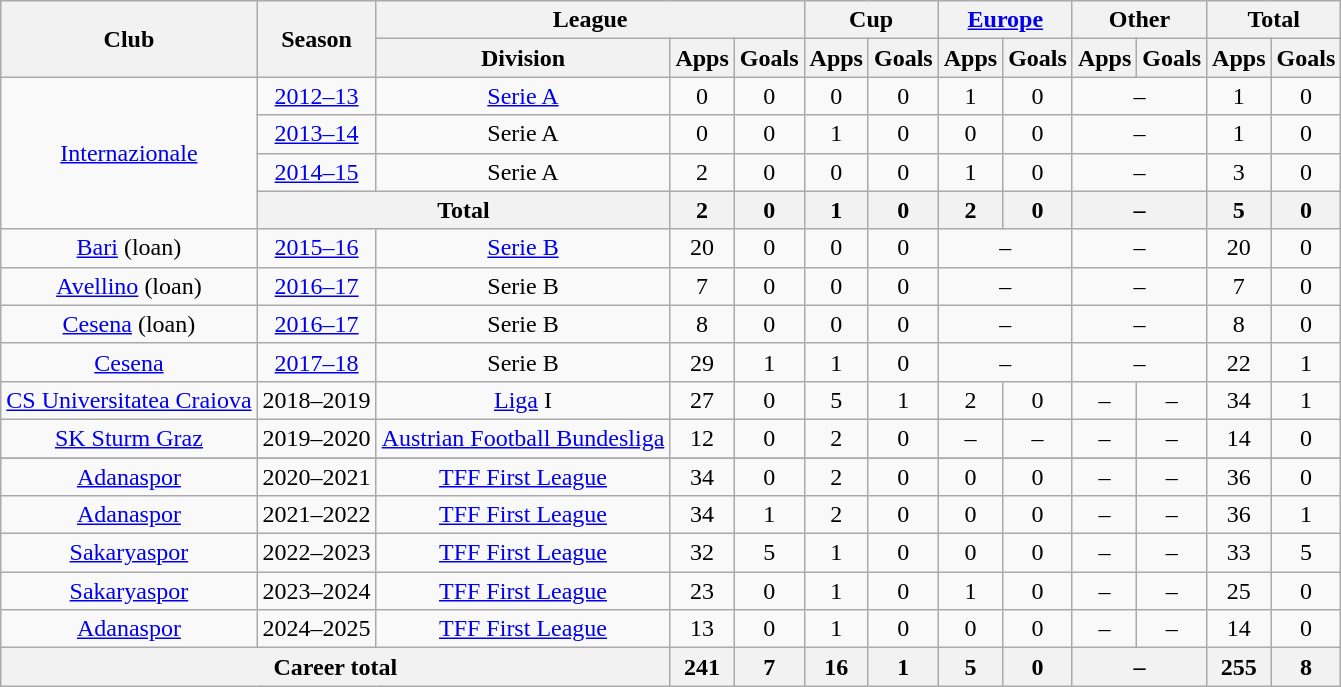<table class="wikitable" style="text-align: center;">
<tr>
<th rowspan="2">Club</th>
<th rowspan="2">Season</th>
<th colspan="3">League</th>
<th colspan="2">Cup</th>
<th colspan="2"><a href='#'>Europe</a></th>
<th colspan="2">Other</th>
<th colspan="2">Total</th>
</tr>
<tr>
<th>Division</th>
<th>Apps</th>
<th>Goals</th>
<th>Apps</th>
<th>Goals</th>
<th>Apps</th>
<th>Goals</th>
<th>Apps</th>
<th>Goals</th>
<th>Apps</th>
<th>Goals</th>
</tr>
<tr>
<td rowspan="4" valign="center"><a href='#'>Internazionale</a></td>
<td><a href='#'>2012–13</a></td>
<td><a href='#'>Serie A</a></td>
<td>0</td>
<td>0</td>
<td>0</td>
<td>0</td>
<td>1</td>
<td>0</td>
<td colspan="2">–</td>
<td>1</td>
<td>0</td>
</tr>
<tr>
<td><a href='#'>2013–14</a></td>
<td>Serie A</td>
<td>0</td>
<td>0</td>
<td>1</td>
<td>0</td>
<td>0</td>
<td>0</td>
<td colspan="2">–</td>
<td>1</td>
<td>0</td>
</tr>
<tr>
<td><a href='#'>2014–15</a></td>
<td>Serie A</td>
<td>2</td>
<td>0</td>
<td>0</td>
<td>0</td>
<td>1</td>
<td>0</td>
<td colspan="2">–</td>
<td>3</td>
<td>0</td>
</tr>
<tr>
<th colspan="2">Total</th>
<th>2</th>
<th>0</th>
<th>1</th>
<th>0</th>
<th>2</th>
<th>0</th>
<th colspan="2">–</th>
<th>5</th>
<th>0</th>
</tr>
<tr>
<td><a href='#'>Bari</a> (loan)</td>
<td><a href='#'>2015–16</a></td>
<td><a href='#'>Serie B</a></td>
<td>20</td>
<td>0</td>
<td>0</td>
<td>0</td>
<td colspan="2">–</td>
<td colspan="2">–</td>
<td>20</td>
<td>0</td>
</tr>
<tr>
<td><a href='#'>Avellino</a> (loan)</td>
<td><a href='#'>2016–17</a></td>
<td>Serie B</td>
<td>7</td>
<td>0</td>
<td>0</td>
<td>0</td>
<td colspan="2">–</td>
<td colspan="2">–</td>
<td>7</td>
<td>0</td>
</tr>
<tr>
<td><a href='#'>Cesena</a> (loan)</td>
<td><a href='#'>2016–17</a></td>
<td>Serie B</td>
<td>8</td>
<td>0</td>
<td>0</td>
<td>0</td>
<td colspan="2">–</td>
<td colspan="2">–</td>
<td>8</td>
<td>0</td>
</tr>
<tr>
<td><a href='#'>Cesena</a></td>
<td><a href='#'>2017–18</a></td>
<td>Serie B</td>
<td>29</td>
<td>1</td>
<td>1</td>
<td>0</td>
<td colspan="2">–</td>
<td colspan="2">–</td>
<td>22</td>
<td>1</td>
</tr>
<tr>
<td><a href='#'>CS Universitatea Craiova</a></td>
<td>2018–2019</td>
<td><a href='#'>Liga</a> I</td>
<td>27</td>
<td>0</td>
<td>5</td>
<td>1</td>
<td>2</td>
<td>0</td>
<td>–</td>
<td>–</td>
<td>34</td>
<td>1</td>
</tr>
<tr>
<td><a href='#'>SK Sturm Graz</a></td>
<td>2019–2020</td>
<td><a href='#'>Austrian Football Bundesliga</a></td>
<td>12</td>
<td>0</td>
<td>2</td>
<td>0</td>
<td>–</td>
<td>–</td>
<td>–</td>
<td>–</td>
<td>14</td>
<td>0</td>
</tr>
<tr>
</tr>
<tr>
<td><a href='#'>Adanaspor</a></td>
<td>2020–2021</td>
<td><a href='#'>TFF First League</a></td>
<td>34</td>
<td>0</td>
<td>2</td>
<td>0</td>
<td>0</td>
<td>0</td>
<td>–</td>
<td>–</td>
<td>36</td>
<td>0</td>
</tr>
<tr>
<td><a href='#'>Adanaspor</a></td>
<td>2021–2022</td>
<td><a href='#'>TFF First League</a></td>
<td>34</td>
<td>1</td>
<td>2</td>
<td>0</td>
<td>0</td>
<td>0</td>
<td>–</td>
<td>–</td>
<td>36</td>
<td>1</td>
</tr>
<tr>
<td><a href='#'>Sakaryaspor</a></td>
<td>2022–2023</td>
<td><a href='#'>TFF First League</a></td>
<td>32</td>
<td>5</td>
<td>1</td>
<td>0</td>
<td>0</td>
<td>0</td>
<td>–</td>
<td>–</td>
<td>33</td>
<td>5</td>
</tr>
<tr>
<td><a href='#'>Sakaryaspor</a></td>
<td>2023–2024</td>
<td><a href='#'>TFF First League</a></td>
<td>23</td>
<td>0</td>
<td>1</td>
<td>0</td>
<td>1</td>
<td>0</td>
<td>–</td>
<td>–</td>
<td>25</td>
<td>0</td>
</tr>
<tr>
<td><a href='#'>Adanaspor</a></td>
<td>2024–2025</td>
<td><a href='#'>TFF First League</a></td>
<td>13</td>
<td>0</td>
<td>1</td>
<td>0</td>
<td>0</td>
<td>0</td>
<td>–</td>
<td>–</td>
<td>14</td>
<td>0</td>
</tr>
<tr>
<th colspan="3">Career total</th>
<th>241</th>
<th>7</th>
<th>16</th>
<th>1</th>
<th>5</th>
<th>0</th>
<th colspan="2">–</th>
<th>255</th>
<th>8</th>
</tr>
</table>
